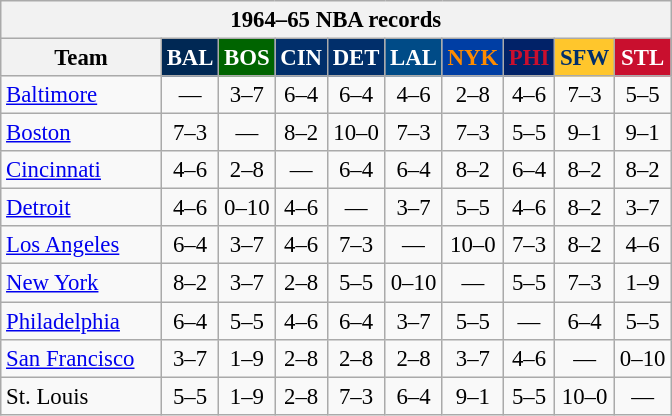<table class="wikitable" style="font-size:95%; text-align:center;">
<tr>
<th colspan=10>1964–65 NBA records</th>
</tr>
<tr>
<th width=100>Team</th>
<th style="background:#002854;color:#FFFFFF;width=35">BAL</th>
<th style="background:#006400;color:#FFFFFF;width=35">BOS</th>
<th style="background:#012F6B;color:#FFFFFF;width=35">CIN</th>
<th style="background:#012F6B;color:#FFFFFF;width=35">DET</th>
<th style="background:#004B87;color:#FFFFFF;width=35">LAL</th>
<th style="background:#003EA4;color:#FF8C00;width=35">NYK</th>
<th style="background:#012268;color:#C90F2E;width=35">PHI</th>
<th style="background:#FFC62C;color:#012F6B;width=35">SFW</th>
<th style="background:#C90F2E;color:#FFFFFF;width=35">STL</th>
</tr>
<tr>
<td style="text-align:left;"><a href='#'>Baltimore</a></td>
<td>—</td>
<td>3–7</td>
<td>6–4</td>
<td>6–4</td>
<td>4–6</td>
<td>2–8</td>
<td>4–6</td>
<td>7–3</td>
<td>5–5</td>
</tr>
<tr>
<td style="text-align:left;"><a href='#'>Boston</a></td>
<td>7–3</td>
<td>—</td>
<td>8–2</td>
<td>10–0</td>
<td>7–3</td>
<td>7–3</td>
<td>5–5</td>
<td>9–1</td>
<td>9–1</td>
</tr>
<tr>
<td style="text-align:left;"><a href='#'>Cincinnati</a></td>
<td>4–6</td>
<td>2–8</td>
<td>—</td>
<td>6–4</td>
<td>6–4</td>
<td>8–2</td>
<td>6–4</td>
<td>8–2</td>
<td>8–2</td>
</tr>
<tr>
<td style="text-align:left;"><a href='#'>Detroit</a></td>
<td>4–6</td>
<td>0–10</td>
<td>4–6</td>
<td>—</td>
<td>3–7</td>
<td>5–5</td>
<td>4–6</td>
<td>8–2</td>
<td>3–7</td>
</tr>
<tr>
<td style="text-align:left;"><a href='#'>Los Angeles</a></td>
<td>6–4</td>
<td>3–7</td>
<td>4–6</td>
<td>7–3</td>
<td>—</td>
<td>10–0</td>
<td>7–3</td>
<td>8–2</td>
<td>4–6</td>
</tr>
<tr>
<td style="text-align:left;"><a href='#'>New York</a></td>
<td>8–2</td>
<td>3–7</td>
<td>2–8</td>
<td>5–5</td>
<td>0–10</td>
<td>—</td>
<td>5–5</td>
<td>7–3</td>
<td>1–9</td>
</tr>
<tr>
<td style="text-align:left;"><a href='#'>Philadelphia</a></td>
<td>6–4</td>
<td>5–5</td>
<td>4–6</td>
<td>6–4</td>
<td>3–7</td>
<td>5–5</td>
<td>—</td>
<td>6–4</td>
<td>5–5</td>
</tr>
<tr>
<td style="text-align:left;"><a href='#'>San Francisco</a></td>
<td>3–7</td>
<td>1–9</td>
<td>2–8</td>
<td>2–8</td>
<td>2–8</td>
<td>3–7</td>
<td>4–6</td>
<td>—</td>
<td>0–10</td>
</tr>
<tr>
<td style="text-align:left;">St. Louis</td>
<td>5–5</td>
<td>1–9</td>
<td>2–8</td>
<td>7–3</td>
<td>6–4</td>
<td>9–1</td>
<td>5–5</td>
<td>10–0</td>
<td>—</td>
</tr>
</table>
